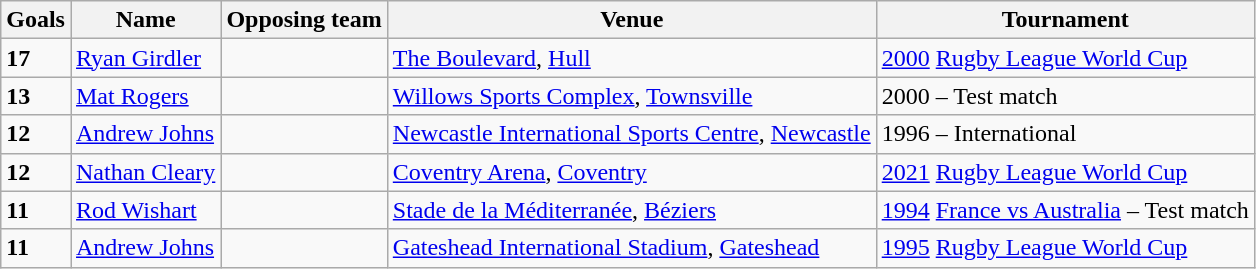<table class="wikitable">
<tr>
<th>Goals</th>
<th>Name</th>
<th>Opposing team</th>
<th>Venue</th>
<th>Tournament</th>
</tr>
<tr>
<td><strong>17</strong></td>
<td><a href='#'>Ryan Girdler</a></td>
<td></td>
<td><a href='#'>The Boulevard</a>, <a href='#'>Hull</a></td>
<td><a href='#'>2000</a> <a href='#'>Rugby League World Cup</a></td>
</tr>
<tr>
<td><strong>13</strong></td>
<td><a href='#'>Mat Rogers</a></td>
<td></td>
<td><a href='#'>Willows Sports Complex</a>, <a href='#'>Townsville</a></td>
<td>2000 – Test match</td>
</tr>
<tr>
<td><strong>12</strong></td>
<td><a href='#'>Andrew Johns</a></td>
<td></td>
<td><a href='#'>Newcastle International Sports Centre</a>, <a href='#'>Newcastle</a></td>
<td>1996 – International</td>
</tr>
<tr>
<td><strong>12</strong></td>
<td><a href='#'>Nathan Cleary</a></td>
<td></td>
<td><a href='#'>Coventry Arena</a>, <a href='#'>Coventry</a></td>
<td><a href='#'>2021</a> <a href='#'>Rugby League World Cup</a></td>
</tr>
<tr>
<td><strong>11</strong></td>
<td><a href='#'>Rod Wishart</a></td>
<td></td>
<td><a href='#'>Stade de la Méditerranée</a>, <a href='#'>Béziers</a></td>
<td><a href='#'>1994</a> <a href='#'>France vs Australia</a> – Test match</td>
</tr>
<tr>
<td><strong>11</strong></td>
<td><a href='#'>Andrew Johns</a></td>
<td></td>
<td><a href='#'>Gateshead International Stadium</a>, <a href='#'>Gateshead</a></td>
<td><a href='#'>1995</a> <a href='#'>Rugby League World Cup</a></td>
</tr>
</table>
